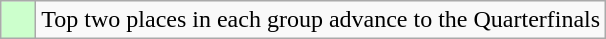<table class="wikitable">
<tr>
<td style="background: #ccffcc;">    </td>
<td>Top two places in each group advance to the Quarterfinals</td>
</tr>
</table>
